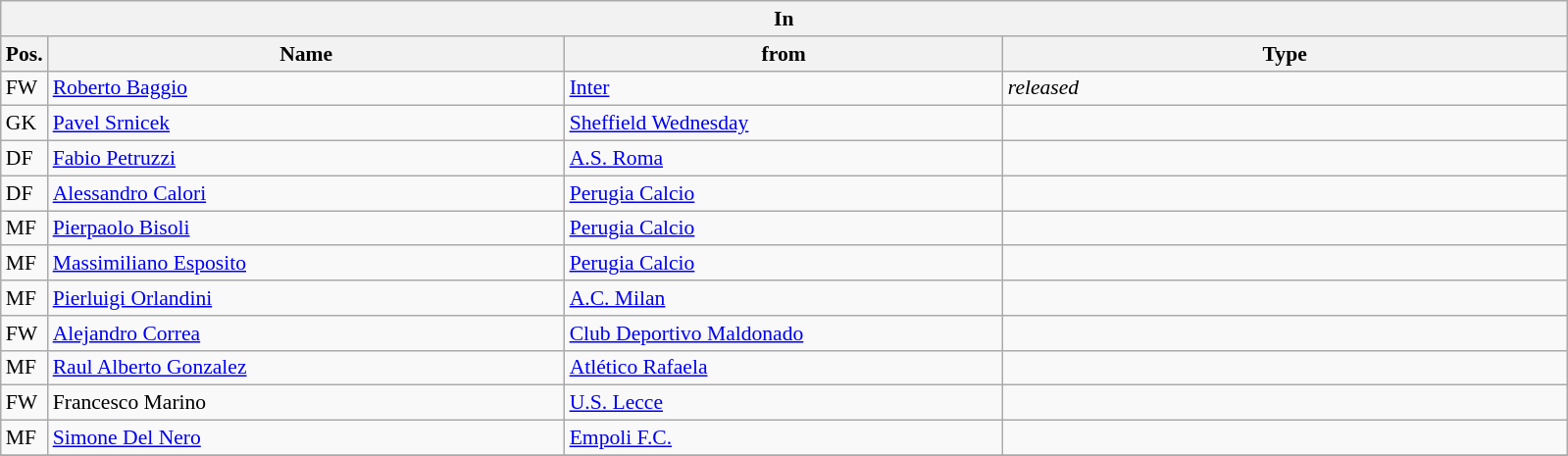<table class="wikitable" style="font-size:90%;">
<tr>
<th colspan="4">In </th>
</tr>
<tr>
<th width=3%>Pos.</th>
<th width=33%>Name</th>
<th width=28%>from</th>
<th width=36%>Type</th>
</tr>
<tr>
<td>FW</td>
<td><a href='#'>Roberto Baggio</a></td>
<td><a href='#'>Inter</a></td>
<td><em>released</em></td>
</tr>
<tr>
<td>GK</td>
<td><a href='#'>Pavel Srnicek</a></td>
<td><a href='#'>Sheffield Wednesday</a></td>
<td></td>
</tr>
<tr>
<td>DF</td>
<td><a href='#'>Fabio Petruzzi</a></td>
<td><a href='#'>A.S. Roma</a></td>
<td></td>
</tr>
<tr>
<td>DF</td>
<td><a href='#'>Alessandro Calori</a></td>
<td><a href='#'>Perugia Calcio</a></td>
<td></td>
</tr>
<tr>
<td>MF</td>
<td><a href='#'>Pierpaolo Bisoli</a></td>
<td><a href='#'>Perugia Calcio</a></td>
<td></td>
</tr>
<tr>
<td>MF</td>
<td><a href='#'>Massimiliano Esposito</a></td>
<td><a href='#'>Perugia Calcio</a></td>
<td></td>
</tr>
<tr>
<td>MF</td>
<td><a href='#'>Pierluigi Orlandini</a></td>
<td><a href='#'>A.C. Milan</a></td>
<td></td>
</tr>
<tr>
<td>FW</td>
<td><a href='#'>Alejandro Correa</a></td>
<td><a href='#'>Club Deportivo Maldonado</a></td>
<td></td>
</tr>
<tr>
<td>MF</td>
<td><a href='#'>Raul Alberto Gonzalez</a></td>
<td><a href='#'>Atlético Rafaela</a></td>
<td></td>
</tr>
<tr>
<td>FW</td>
<td>Francesco Marino</td>
<td><a href='#'>U.S. Lecce</a></td>
<td></td>
</tr>
<tr>
<td>MF</td>
<td><a href='#'>Simone Del Nero</a></td>
<td><a href='#'>Empoli F.C.</a></td>
<td></td>
</tr>
<tr>
</tr>
</table>
